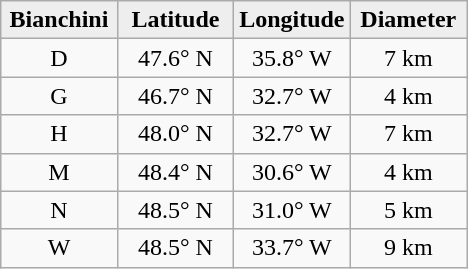<table class="wikitable">
<tr>
<th width="25%" style="background:#eeeeee;">Bianchini</th>
<th width="25%" style="background:#eeeeee;">Latitude</th>
<th width="25%" style="background:#eeeeee;">Longitude</th>
<th width="25%" style="background:#eeeeee;">Diameter</th>
</tr>
<tr>
<td align="center">D</td>
<td align="center">47.6° N</td>
<td align="center">35.8° W</td>
<td align="center">7 km</td>
</tr>
<tr>
<td align="center">G</td>
<td align="center">46.7° N</td>
<td align="center">32.7° W</td>
<td align="center">4 km</td>
</tr>
<tr>
<td align="center">H</td>
<td align="center">48.0° N</td>
<td align="center">32.7° W</td>
<td align="center">7 km</td>
</tr>
<tr>
<td align="center">M</td>
<td align="center">48.4° N</td>
<td align="center">30.6° W</td>
<td align="center">4 km</td>
</tr>
<tr>
<td align="center">N</td>
<td align="center">48.5° N</td>
<td align="center">31.0° W</td>
<td align="center">5 km</td>
</tr>
<tr>
<td align="center">W</td>
<td align="center">48.5° N</td>
<td align="center">33.7° W</td>
<td align="center">9 km</td>
</tr>
</table>
